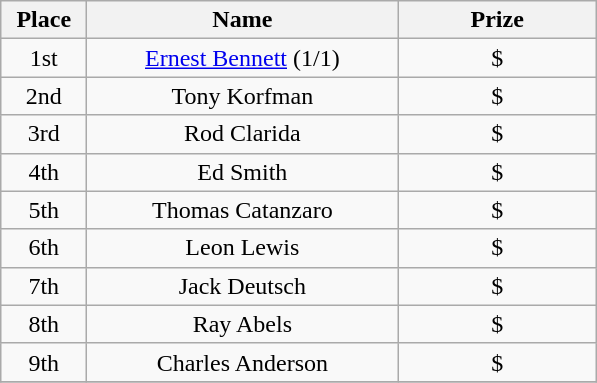<table class="wikitable" style="text-align:center">
<tr>
<th width="50">Place</th>
<th width="200">Name</th>
<th width="125">Prize</th>
</tr>
<tr>
<td>1st</td>
<td><a href='#'>Ernest Bennett</a> (1/1)</td>
<td>$</td>
</tr>
<tr>
<td>2nd</td>
<td>Tony Korfman</td>
<td>$</td>
</tr>
<tr>
<td>3rd</td>
<td>Rod Clarida</td>
<td>$</td>
</tr>
<tr>
<td>4th</td>
<td>Ed Smith</td>
<td>$</td>
</tr>
<tr>
<td>5th</td>
<td>Thomas Catanzaro</td>
<td>$</td>
</tr>
<tr>
<td>6th</td>
<td>Leon Lewis</td>
<td>$</td>
</tr>
<tr>
<td>7th</td>
<td>Jack Deutsch</td>
<td>$</td>
</tr>
<tr>
<td>8th</td>
<td>Ray Abels</td>
<td>$</td>
</tr>
<tr>
<td>9th</td>
<td>Charles Anderson</td>
<td>$</td>
</tr>
<tr>
</tr>
</table>
